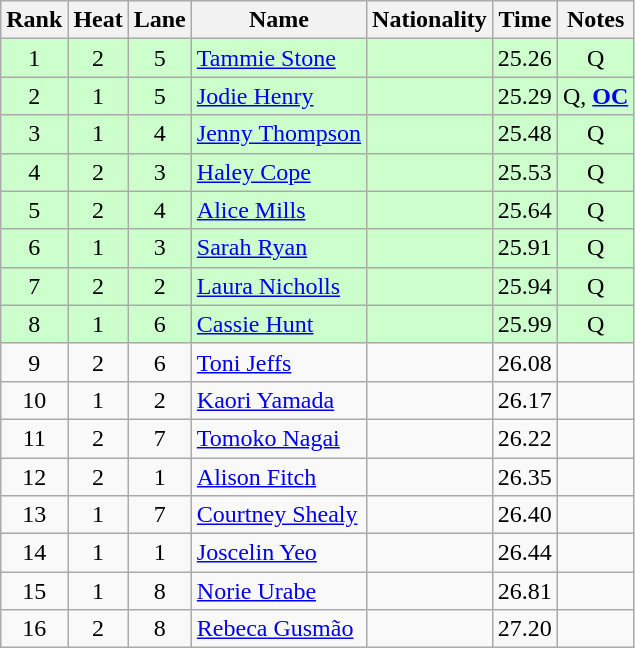<table class="wikitable sortable" style="text-align:center">
<tr>
<th>Rank</th>
<th>Heat</th>
<th>Lane</th>
<th>Name</th>
<th>Nationality</th>
<th>Time</th>
<th>Notes</th>
</tr>
<tr bgcolor=ccffcc>
<td>1</td>
<td>2</td>
<td>5</td>
<td align=left><a href='#'>Tammie Stone</a></td>
<td align=left></td>
<td>25.26</td>
<td>Q</td>
</tr>
<tr bgcolor=ccffcc>
<td>2</td>
<td>1</td>
<td>5</td>
<td align=left><a href='#'>Jodie Henry</a></td>
<td align=left></td>
<td>25.29</td>
<td>Q, <strong><a href='#'>OC</a></strong></td>
</tr>
<tr bgcolor=ccffcc>
<td>3</td>
<td>1</td>
<td>4</td>
<td align=left><a href='#'>Jenny Thompson</a></td>
<td align=left></td>
<td>25.48</td>
<td>Q</td>
</tr>
<tr bgcolor=ccffcc>
<td>4</td>
<td>2</td>
<td>3</td>
<td align=left><a href='#'>Haley Cope</a></td>
<td align=left></td>
<td>25.53</td>
<td>Q</td>
</tr>
<tr bgcolor=ccffcc>
<td>5</td>
<td>2</td>
<td>4</td>
<td align=left><a href='#'>Alice Mills</a></td>
<td align=left></td>
<td>25.64</td>
<td>Q</td>
</tr>
<tr bgcolor=ccffcc>
<td>6</td>
<td>1</td>
<td>3</td>
<td align=left><a href='#'>Sarah Ryan</a></td>
<td align=left></td>
<td>25.91</td>
<td>Q</td>
</tr>
<tr bgcolor=ccffcc>
<td>7</td>
<td>2</td>
<td>2</td>
<td align=left><a href='#'>Laura Nicholls</a></td>
<td align=left></td>
<td>25.94</td>
<td>Q</td>
</tr>
<tr bgcolor=ccffcc>
<td>8</td>
<td>1</td>
<td>6</td>
<td align=left><a href='#'>Cassie Hunt</a></td>
<td align=left></td>
<td>25.99</td>
<td>Q</td>
</tr>
<tr>
<td>9</td>
<td>2</td>
<td>6</td>
<td align=left><a href='#'>Toni Jeffs</a></td>
<td align=left></td>
<td>26.08</td>
<td></td>
</tr>
<tr>
<td>10</td>
<td>1</td>
<td>2</td>
<td align=left><a href='#'>Kaori Yamada</a></td>
<td align=left></td>
<td>26.17</td>
<td></td>
</tr>
<tr>
<td>11</td>
<td>2</td>
<td>7</td>
<td align=left><a href='#'>Tomoko Nagai</a></td>
<td align=left></td>
<td>26.22</td>
<td></td>
</tr>
<tr>
<td>12</td>
<td>2</td>
<td>1</td>
<td align=left><a href='#'>Alison Fitch</a></td>
<td align=left></td>
<td>26.35</td>
<td></td>
</tr>
<tr>
<td>13</td>
<td>1</td>
<td>7</td>
<td align=left><a href='#'>Courtney Shealy</a></td>
<td align=left></td>
<td>26.40</td>
<td></td>
</tr>
<tr>
<td>14</td>
<td>1</td>
<td>1</td>
<td align=left><a href='#'>Joscelin Yeo</a></td>
<td align=left></td>
<td>26.44</td>
<td></td>
</tr>
<tr>
<td>15</td>
<td>1</td>
<td>8</td>
<td align=left><a href='#'>Norie Urabe</a></td>
<td align=left></td>
<td>26.81</td>
<td></td>
</tr>
<tr>
<td>16</td>
<td>2</td>
<td>8</td>
<td align=left><a href='#'>Rebeca Gusmão</a></td>
<td align=left></td>
<td>27.20</td>
<td></td>
</tr>
</table>
